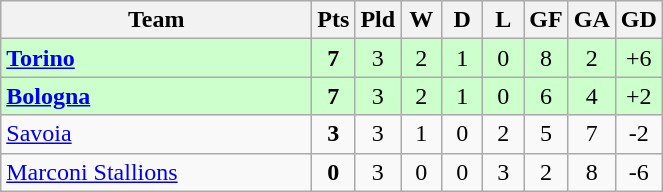<table class="wikitable" style="text-align:center;">
<tr>
<th width=200>Team</th>
<th width=20>Pts</th>
<th width=20>Pld</th>
<th width=20>W</th>
<th width=20>D</th>
<th width=20>L</th>
<th width=20>GF</th>
<th width=20>GA</th>
<th width=20>GD</th>
</tr>
<tr style="background:#ccffcc">
<td style="text-align:left"><strong> <a href='#'>Torino</a></strong></td>
<td><strong>7</strong></td>
<td>3</td>
<td>2</td>
<td>1</td>
<td>0</td>
<td>8</td>
<td>2</td>
<td>+6</td>
</tr>
<tr style="background:#ccffcc">
<td style="text-align:left"><strong> <a href='#'>Bologna</a></strong></td>
<td><strong>7</strong></td>
<td>3</td>
<td>2</td>
<td>1</td>
<td>0</td>
<td>6</td>
<td>4</td>
<td>+2</td>
</tr>
<tr>
<td style="text-align:left"> <a href='#'>Savoia</a></td>
<td><strong>3</strong></td>
<td>3</td>
<td>1</td>
<td>0</td>
<td>2</td>
<td>5</td>
<td>7</td>
<td>-2</td>
</tr>
<tr>
<td style="text-align:left"> <a href='#'>Marconi Stallions</a></td>
<td><strong>0</strong></td>
<td>3</td>
<td>0</td>
<td>0</td>
<td>3</td>
<td>2</td>
<td>8</td>
<td>-6</td>
</tr>
</table>
